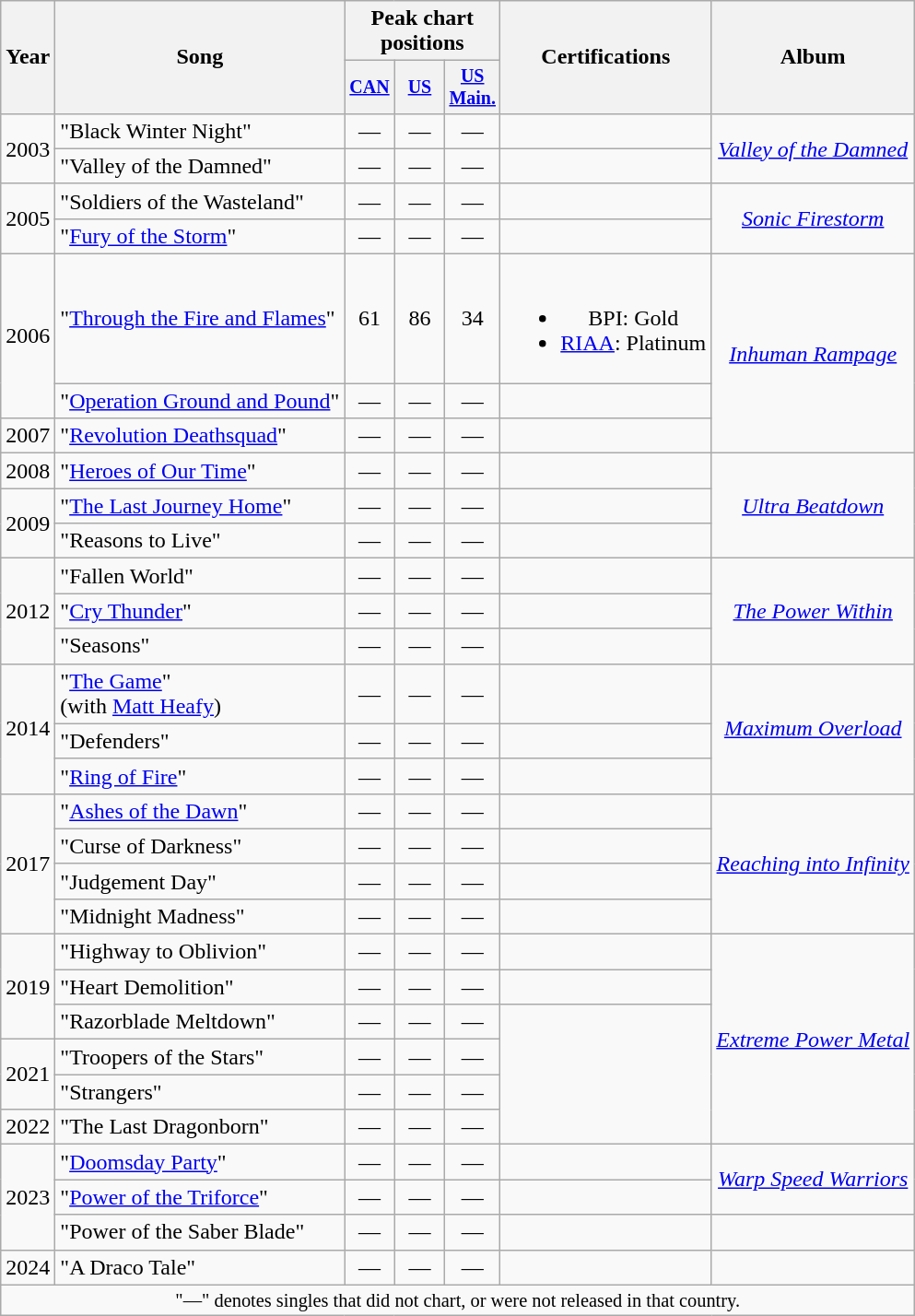<table class="wikitable" style="text-align: center">
<tr>
<th rowspan="2">Year</th>
<th rowspan="2">Song</th>
<th colspan="3">Peak chart positions</th>
<th rowspan="2">Certifications</th>
<th rowspan="2">Album</th>
</tr>
<tr style="font-size:smaller;">
<th width="30"><a href='#'>CAN</a><br></th>
<th width="30"><a href='#'>US</a><br></th>
<th width="30"><a href='#'>US<br>Main.</a><br></th>
</tr>
<tr>
<td rowspan="2">2003</td>
<td align=left>"Black Winter Night"</td>
<td>—</td>
<td>—</td>
<td>—</td>
<td></td>
<td rowspan="2"><em><a href='#'>Valley of the Damned</a></em></td>
</tr>
<tr>
<td align=left>"Valley of the Damned"</td>
<td>—</td>
<td>—</td>
<td>—</td>
<td></td>
</tr>
<tr>
<td rowspan="2">2005</td>
<td align=left>"Soldiers of the Wasteland"</td>
<td>—</td>
<td>—</td>
<td>—</td>
<td></td>
<td rowspan="2"><em><a href='#'>Sonic Firestorm</a></em></td>
</tr>
<tr>
<td align=left>"<a href='#'>Fury of the Storm</a>"</td>
<td>—</td>
<td>—</td>
<td>—</td>
<td></td>
</tr>
<tr>
<td rowspan="2">2006</td>
<td align=left>"<a href='#'>Through the Fire and Flames</a>"</td>
<td>61</td>
<td>86</td>
<td>34</td>
<td><br><ul><li>BPI: Gold</li><li><a href='#'>RIAA</a>: Platinum</li></ul></td>
<td rowspan="3"><em><a href='#'>Inhuman Rampage</a></em></td>
</tr>
<tr>
<td align=left>"<a href='#'>Operation Ground and Pound</a>"</td>
<td>—</td>
<td>—</td>
<td>—</td>
<td></td>
</tr>
<tr>
<td>2007</td>
<td align=left>"<a href='#'>Revolution Deathsquad</a>"</td>
<td>—</td>
<td>—</td>
<td>—</td>
<td></td>
</tr>
<tr>
<td>2008</td>
<td align=left>"<a href='#'>Heroes of Our Time</a>"</td>
<td>—</td>
<td>—</td>
<td>—</td>
<td></td>
<td rowspan="3"><em><a href='#'>Ultra Beatdown</a></em></td>
</tr>
<tr>
<td rowspan="2">2009</td>
<td align=left>"<a href='#'>The Last Journey Home</a>"</td>
<td>—</td>
<td>—</td>
<td>—</td>
<td></td>
</tr>
<tr>
<td align=left>"Reasons to Live"</td>
<td>—</td>
<td>—</td>
<td>—</td>
<td></td>
</tr>
<tr>
<td rowspan="3">2012</td>
<td align=left>"Fallen World"</td>
<td>—</td>
<td>—</td>
<td>—</td>
<td></td>
<td rowspan="3"><em><a href='#'>The Power Within</a></em></td>
</tr>
<tr>
<td align=left>"<a href='#'>Cry Thunder</a>"</td>
<td>—</td>
<td>—</td>
<td>—</td>
<td></td>
</tr>
<tr>
<td align=left>"Seasons"</td>
<td>—</td>
<td>—</td>
<td>—</td>
</tr>
<tr>
<td rowspan="3">2014</td>
<td align=left>"<a href='#'>The Game</a>"<br><span>(with <a href='#'>Matt Heafy</a>)</span></td>
<td>—</td>
<td>—</td>
<td>—</td>
<td></td>
<td rowspan="3"><em><a href='#'>Maximum Overload</a></em></td>
</tr>
<tr>
<td align=left>"Defenders"</td>
<td>—</td>
<td>—</td>
<td>—</td>
<td></td>
</tr>
<tr>
<td align=left>"<a href='#'>Ring of Fire</a>"</td>
<td>—</td>
<td>—</td>
<td>—</td>
<td></td>
</tr>
<tr>
<td rowspan="4">2017</td>
<td align=left>"<a href='#'>Ashes of the Dawn</a>"</td>
<td>—</td>
<td>—</td>
<td>—</td>
<td></td>
<td rowspan="4"><em><a href='#'>Reaching into Infinity</a></em></td>
</tr>
<tr>
<td align=left>"Curse of Darkness"</td>
<td>—</td>
<td>—</td>
<td>—</td>
<td></td>
</tr>
<tr>
<td align=left>"Judgement Day"</td>
<td>—</td>
<td>—</td>
<td>—</td>
<td></td>
</tr>
<tr>
<td align=left>"Midnight Madness"</td>
<td>—</td>
<td>—</td>
<td>—</td>
<td></td>
</tr>
<tr>
<td rowspan="3">2019</td>
<td align=left>"Highway to Oblivion"</td>
<td>—</td>
<td>—</td>
<td>—</td>
<td></td>
<td rowspan="6"><em><a href='#'>Extreme Power Metal</a></em></td>
</tr>
<tr>
<td align=left>"Heart Demolition"</td>
<td>—</td>
<td>—</td>
<td>—</td>
<td></td>
</tr>
<tr>
<td align=left>"Razorblade Meltdown"</td>
<td>—</td>
<td>—</td>
<td>—</td>
</tr>
<tr>
<td rowspan="2">2021</td>
<td align=left>"Troopers of the Stars"</td>
<td>—</td>
<td>—</td>
<td>—</td>
</tr>
<tr>
<td align=left>"Strangers"</td>
<td>—</td>
<td>—</td>
<td>—</td>
</tr>
<tr>
<td rowspan="1">2022</td>
<td align=left>"The Last Dragonborn"</td>
<td>—</td>
<td>—</td>
<td>—</td>
</tr>
<tr>
<td rowspan="3">2023</td>
<td align=left>"<a href='#'>Doomsday Party</a>"</td>
<td>—</td>
<td>—</td>
<td>—</td>
<td></td>
<td rowspan="2"><em><a href='#'>Warp Speed Warriors</a></em></td>
</tr>
<tr>
<td align=left>"<a href='#'>Power of the Triforce</a>"</td>
<td>—</td>
<td>—</td>
<td>—</td>
</tr>
<tr>
<td align=left>"Power of the Saber Blade"</td>
<td>—</td>
<td>—</td>
<td>—</td>
<td></td>
<td></td>
</tr>
<tr>
<td rowspan="1">2024</td>
<td align=left>"A Draco Tale"</td>
<td>—</td>
<td>—</td>
<td>—</td>
<td></td>
<td></td>
</tr>
<tr>
<td colspan=11 style=font-size:85%;>"—" denotes singles that did not chart, or were not released in that country.</td>
</tr>
</table>
